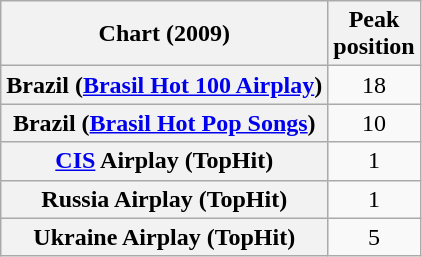<table class="wikitable sortable plainrowheaders" style="text-align:center">
<tr>
<th scope="col">Chart (2009)</th>
<th scope="col">Peak<br>position</th>
</tr>
<tr>
<th scope="row">Brazil (<a href='#'>Brasil Hot 100 Airplay</a>)</th>
<td>18</td>
</tr>
<tr>
<th scope="row">Brazil (<a href='#'>Brasil Hot Pop Songs</a>)</th>
<td>10</td>
</tr>
<tr>
<th scope="row"><a href='#'>CIS</a> Airplay (TopHit)</th>
<td>1</td>
</tr>
<tr>
<th scope="row">Russia Airplay (TopHit)</th>
<td>1</td>
</tr>
<tr>
<th scope="row">Ukraine Airplay (TopHit)</th>
<td>5</td>
</tr>
</table>
